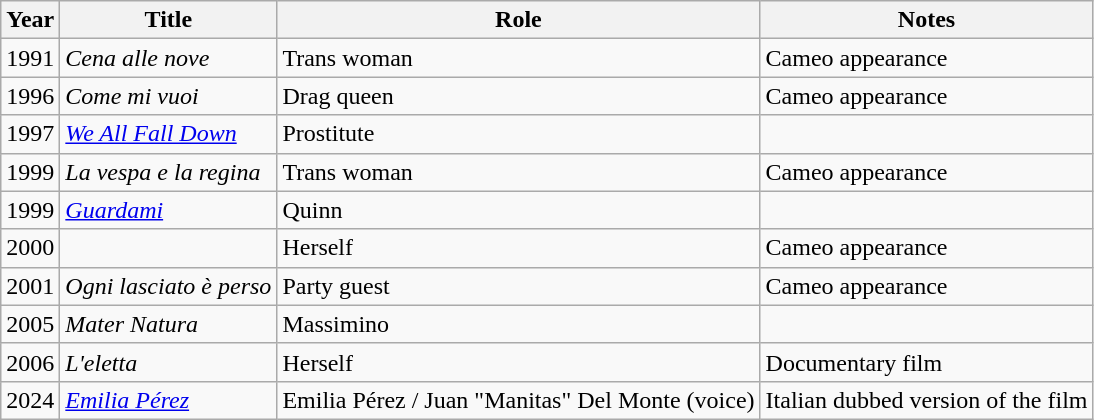<table class="wikitable">
<tr>
<th>Year</th>
<th>Title</th>
<th>Role</th>
<th>Notes</th>
</tr>
<tr>
<td>1991</td>
<td><em>Cena alle nove</em></td>
<td>Trans woman</td>
<td>Cameo appearance</td>
</tr>
<tr>
<td>1996</td>
<td><em>Come mi vuoi</em></td>
<td>Drag queen</td>
<td>Cameo appearance</td>
</tr>
<tr>
<td>1997</td>
<td><em><a href='#'>We All Fall Down</a></em></td>
<td>Prostitute</td>
<td></td>
</tr>
<tr>
<td>1999</td>
<td><em>La vespa e la regina</em></td>
<td>Trans woman</td>
<td>Cameo appearance</td>
</tr>
<tr>
<td>1999</td>
<td><em><a href='#'>Guardami</a></em></td>
<td>Quinn</td>
<td></td>
</tr>
<tr>
<td>2000</td>
<td></td>
<td>Herself</td>
<td>Cameo appearance</td>
</tr>
<tr>
<td>2001</td>
<td><em>Ogni lasciato è perso</em></td>
<td>Party guest</td>
<td>Cameo appearance</td>
</tr>
<tr>
<td>2005</td>
<td><em>Mater Natura</em></td>
<td>Massimino</td>
<td></td>
</tr>
<tr>
<td>2006</td>
<td><em>L'eletta</em></td>
<td>Herself</td>
<td>Documentary film</td>
</tr>
<tr>
<td>2024</td>
<td><em><a href='#'>Emilia Pérez</a></em></td>
<td>Emilia Pérez / Juan "Manitas" Del Monte (voice)</td>
<td>Italian dubbed version of the film</td>
</tr>
</table>
